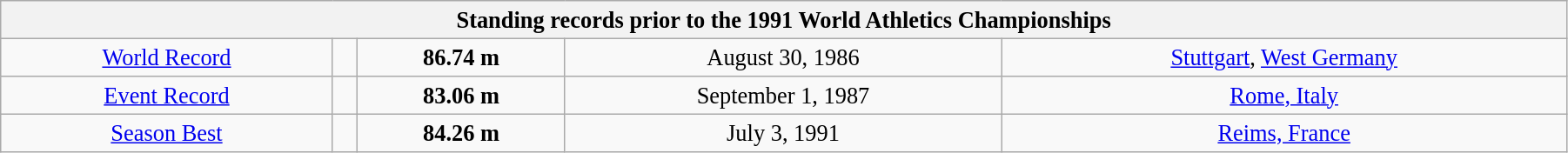<table class="wikitable" style=" text-align:center; font-size:110%;" width="95%">
<tr>
<th colspan="5">Standing records prior to the 1991 World Athletics Championships</th>
</tr>
<tr>
<td><a href='#'>World Record</a></td>
<td></td>
<td><strong>86.74 m </strong></td>
<td>August 30, 1986</td>
<td> <a href='#'>Stuttgart</a>, <a href='#'>West Germany</a></td>
</tr>
<tr>
<td><a href='#'>Event Record</a></td>
<td></td>
<td><strong>83.06 m </strong></td>
<td>September 1, 1987</td>
<td> <a href='#'>Rome, Italy</a></td>
</tr>
<tr>
<td><a href='#'>Season Best</a></td>
<td></td>
<td><strong>84.26 m </strong></td>
<td>July 3, 1991</td>
<td> <a href='#'>Reims, France</a></td>
</tr>
</table>
